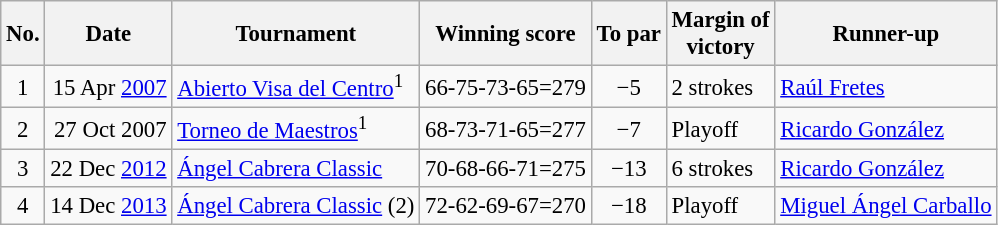<table class="wikitable" style="font-size:95%;">
<tr>
<th>No.</th>
<th>Date</th>
<th>Tournament</th>
<th>Winning score</th>
<th>To par</th>
<th>Margin of<br>victory</th>
<th>Runner-up</th>
</tr>
<tr>
<td align=center>1</td>
<td align=right>15 Apr <a href='#'>2007</a></td>
<td><a href='#'>Abierto Visa del Centro</a><sup>1</sup></td>
<td align=right>66-75-73-65=279</td>
<td align=center>−5</td>
<td>2 strokes</td>
<td> <a href='#'>Raúl Fretes</a></td>
</tr>
<tr>
<td align=center>2</td>
<td align=right>27 Oct 2007</td>
<td><a href='#'>Torneo de Maestros</a><sup>1</sup></td>
<td align=right>68-73-71-65=277</td>
<td align=center>−7</td>
<td>Playoff</td>
<td> <a href='#'>Ricardo González</a></td>
</tr>
<tr>
<td align=center>3</td>
<td align=right>22 Dec <a href='#'>2012</a></td>
<td><a href='#'>Ángel Cabrera Classic</a></td>
<td align=right>70-68-66-71=275</td>
<td align=center>−13</td>
<td>6 strokes</td>
<td> <a href='#'>Ricardo González</a></td>
</tr>
<tr>
<td align=center>4</td>
<td align=right>14 Dec <a href='#'>2013</a></td>
<td><a href='#'>Ángel Cabrera Classic</a> (2)</td>
<td align=right>72-62-69-67=270</td>
<td align=center>−18</td>
<td>Playoff</td>
<td> <a href='#'>Miguel Ángel Carballo</a></td>
</tr>
</table>
